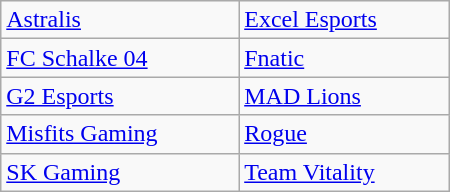<table class="wikitable" style="width:300px; margin-bottom:-1px;">
<tr>
<td><a href='#'>Astralis</a></td>
<td><a href='#'>Excel Esports</a></td>
</tr>
<tr>
<td><a href='#'>FC Schalke 04</a></td>
<td><a href='#'>Fnatic</a></td>
</tr>
<tr>
<td><a href='#'>G2 Esports</a></td>
<td><a href='#'>MAD Lions</a></td>
</tr>
<tr>
<td><a href='#'>Misfits Gaming</a></td>
<td><a href='#'>Rogue</a></td>
</tr>
<tr>
<td><a href='#'>SK Gaming</a></td>
<td><a href='#'>Team Vitality</a></td>
</tr>
</table>
